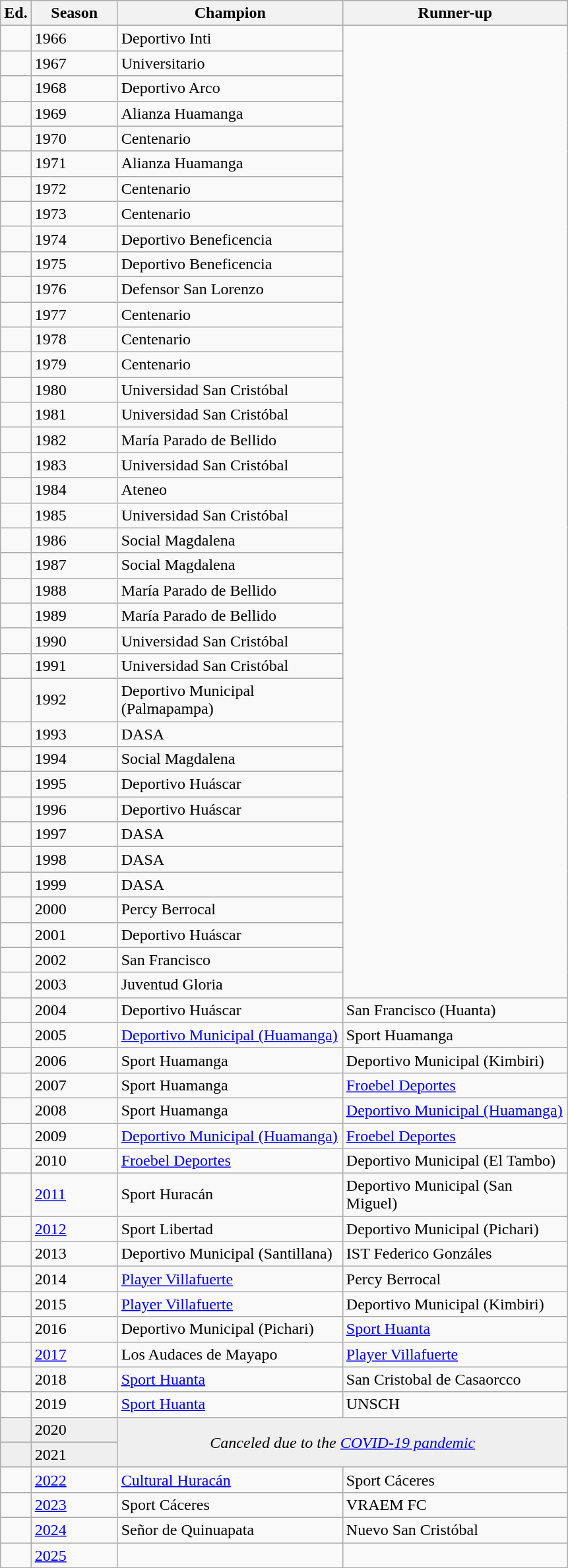<table class="wikitable sortable">
<tr>
<th width=px>Ed.</th>
<th width=80px>Season</th>
<th width=220px>Champion</th>
<th width=220px>Runner-up</th>
</tr>
<tr>
<td></td>
<td>1966</td>
<td>Deportivo Inti</td>
</tr>
<tr>
<td></td>
<td>1967</td>
<td>Universitario</td>
</tr>
<tr>
<td></td>
<td>1968</td>
<td>Deportivo Arco</td>
</tr>
<tr>
<td></td>
<td>1969</td>
<td>Alianza Huamanga</td>
</tr>
<tr>
<td></td>
<td>1970</td>
<td>Centenario</td>
</tr>
<tr>
<td></td>
<td>1971</td>
<td>Alianza Huamanga</td>
</tr>
<tr>
<td></td>
<td>1972</td>
<td>Centenario</td>
</tr>
<tr>
<td></td>
<td>1973</td>
<td>Centenario</td>
</tr>
<tr>
<td></td>
<td>1974</td>
<td>Deportivo Beneficencia</td>
</tr>
<tr>
<td></td>
<td>1975</td>
<td>Deportivo Beneficencia</td>
</tr>
<tr>
<td></td>
<td>1976</td>
<td>Defensor San Lorenzo</td>
</tr>
<tr>
<td></td>
<td>1977</td>
<td>Centenario</td>
</tr>
<tr>
<td></td>
<td>1978</td>
<td>Centenario</td>
</tr>
<tr>
<td></td>
<td>1979</td>
<td>Centenario</td>
</tr>
<tr>
<td></td>
<td>1980</td>
<td>Universidad San Cristóbal</td>
</tr>
<tr>
<td></td>
<td>1981</td>
<td>Universidad San Cristóbal</td>
</tr>
<tr>
<td></td>
<td>1982</td>
<td>María Parado de Bellido</td>
</tr>
<tr>
<td></td>
<td>1983</td>
<td>Universidad San Cristóbal</td>
</tr>
<tr>
<td></td>
<td>1984</td>
<td>Ateneo</td>
</tr>
<tr>
<td></td>
<td>1985</td>
<td>Universidad San Cristóbal</td>
</tr>
<tr>
<td></td>
<td>1986</td>
<td>Social Magdalena</td>
</tr>
<tr>
<td></td>
<td>1987</td>
<td>Social Magdalena</td>
</tr>
<tr>
<td></td>
<td>1988</td>
<td>María Parado de Bellido</td>
</tr>
<tr>
<td></td>
<td>1989</td>
<td>María Parado de Bellido</td>
</tr>
<tr>
<td></td>
<td>1990</td>
<td>Universidad San Cristóbal</td>
</tr>
<tr>
<td></td>
<td>1991</td>
<td>Universidad San Cristóbal</td>
</tr>
<tr>
<td></td>
<td>1992</td>
<td>Deportivo Municipal (Palmapampa)</td>
</tr>
<tr>
<td></td>
<td>1993</td>
<td>DASA</td>
</tr>
<tr>
<td></td>
<td>1994</td>
<td>Social Magdalena</td>
</tr>
<tr>
<td></td>
<td>1995</td>
<td>Deportivo Huáscar</td>
</tr>
<tr>
<td></td>
<td>1996</td>
<td>Deportivo Huáscar</td>
</tr>
<tr>
<td></td>
<td>1997</td>
<td>DASA</td>
</tr>
<tr>
<td></td>
<td>1998</td>
<td>DASA</td>
</tr>
<tr>
<td></td>
<td>1999</td>
<td>DASA</td>
</tr>
<tr>
<td></td>
<td>2000</td>
<td>Percy Berrocal</td>
</tr>
<tr>
<td></td>
<td>2001</td>
<td>Deportivo Huáscar</td>
</tr>
<tr>
<td></td>
<td>2002</td>
<td>San Francisco</td>
</tr>
<tr>
<td></td>
<td>2003</td>
<td>Juventud Gloria</td>
</tr>
<tr>
<td></td>
<td>2004</td>
<td>Deportivo Huáscar</td>
<td>San Francisco (Huanta)</td>
</tr>
<tr>
<td></td>
<td>2005</td>
<td><a href='#'>Deportivo Municipal (Huamanga)</a></td>
<td>Sport Huamanga</td>
</tr>
<tr>
<td></td>
<td>2006</td>
<td>Sport Huamanga</td>
<td>Deportivo Municipal (Kimbiri)</td>
</tr>
<tr>
<td></td>
<td>2007</td>
<td>Sport Huamanga</td>
<td><a href='#'>Froebel Deportes</a></td>
</tr>
<tr>
<td></td>
<td>2008</td>
<td>Sport Huamanga</td>
<td><a href='#'>Deportivo Municipal (Huamanga)</a></td>
</tr>
<tr>
<td></td>
<td>2009</td>
<td><a href='#'>Deportivo Municipal (Huamanga)</a></td>
<td><a href='#'>Froebel Deportes</a></td>
</tr>
<tr>
<td></td>
<td>2010</td>
<td><a href='#'>Froebel Deportes</a></td>
<td>Deportivo Municipal (El Tambo)</td>
</tr>
<tr>
<td></td>
<td><a href='#'>2011</a></td>
<td>Sport Huracán</td>
<td>Deportivo Municipal (San Miguel)</td>
</tr>
<tr>
<td></td>
<td><a href='#'>2012</a></td>
<td>Sport Libertad</td>
<td>Deportivo Municipal (Pichari)</td>
</tr>
<tr>
<td></td>
<td>2013</td>
<td>Deportivo Municipal (Santillana)</td>
<td>IST Federico Gonzáles</td>
</tr>
<tr>
<td></td>
<td>2014</td>
<td><a href='#'>Player Villafuerte</a></td>
<td>Percy Berrocal</td>
</tr>
<tr>
<td></td>
<td>2015</td>
<td><a href='#'>Player Villafuerte</a></td>
<td>Deportivo Municipal (Kimbiri)</td>
</tr>
<tr>
<td></td>
<td>2016</td>
<td>Deportivo Municipal (Pichari)</td>
<td><a href='#'>Sport Huanta</a></td>
</tr>
<tr>
<td></td>
<td><a href='#'>2017</a></td>
<td>Los Audaces de Mayapo</td>
<td><a href='#'>Player Villafuerte</a></td>
</tr>
<tr>
<td></td>
<td>2018</td>
<td><a href='#'>Sport Huanta</a></td>
<td>San Cristobal de Casaorcco</td>
</tr>
<tr>
<td></td>
<td>2019</td>
<td><a href='#'>Sport Huanta</a></td>
<td>UNSCH</td>
</tr>
<tr bgcolor=#efefef>
<td></td>
<td>2020</td>
<td rowspan=2 colspan="2" align=center><em>Canceled due to the <a href='#'>COVID-19 pandemic</a></em></td>
</tr>
<tr bgcolor=#efefef>
<td></td>
<td>2021</td>
</tr>
<tr>
<td></td>
<td><a href='#'>2022</a></td>
<td><a href='#'>Cultural Huracán</a></td>
<td>Sport Cáceres</td>
</tr>
<tr>
<td></td>
<td><a href='#'>2023</a></td>
<td>Sport Cáceres</td>
<td>VRAEM FC</td>
</tr>
<tr>
<td></td>
<td><a href='#'>2024</a></td>
<td>Señor de Quinuapata</td>
<td>Nuevo San Cristóbal</td>
</tr>
<tr>
<td></td>
<td><a href='#'>2025</a></td>
<td></td>
<td></td>
</tr>
<tr>
</tr>
</table>
